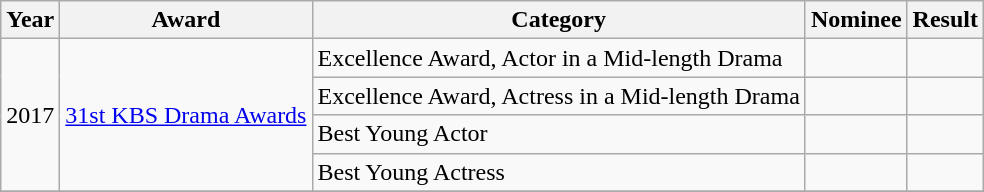<table class="wikitable">
<tr>
<th>Year</th>
<th>Award</th>
<th>Category</th>
<th>Nominee</th>
<th>Result</th>
</tr>
<tr>
<td rowspan="4">2017</td>
<td rowspan="4"><a href='#'>31st KBS Drama Awards</a></td>
<td>Excellence Award, Actor in a Mid-length Drama</td>
<td></td>
<td></td>
</tr>
<tr>
<td>Excellence Award, Actress in a Mid-length Drama</td>
<td></td>
<td></td>
</tr>
<tr>
<td>Best Young Actor</td>
<td></td>
<td></td>
</tr>
<tr>
<td>Best Young Actress</td>
<td></td>
<td></td>
</tr>
<tr>
</tr>
</table>
